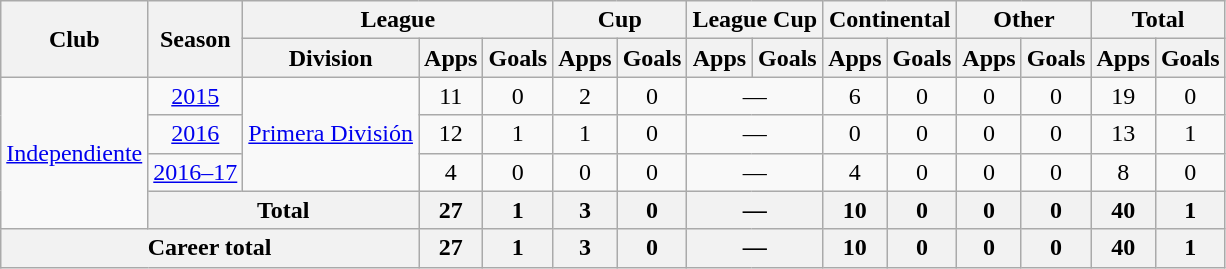<table class="wikitable" style="text-align:center">
<tr>
<th rowspan="2">Club</th>
<th rowspan="2">Season</th>
<th colspan="3">League</th>
<th colspan="2">Cup</th>
<th colspan="2">League Cup</th>
<th colspan="2">Continental</th>
<th colspan="2">Other</th>
<th colspan="2">Total</th>
</tr>
<tr>
<th>Division</th>
<th>Apps</th>
<th>Goals</th>
<th>Apps</th>
<th>Goals</th>
<th>Apps</th>
<th>Goals</th>
<th>Apps</th>
<th>Goals</th>
<th>Apps</th>
<th>Goals</th>
<th>Apps</th>
<th>Goals</th>
</tr>
<tr>
<td rowspan="4"><a href='#'>Independiente</a></td>
<td><a href='#'>2015</a></td>
<td rowspan="3"><a href='#'>Primera División</a></td>
<td>11</td>
<td>0</td>
<td>2</td>
<td>0</td>
<td colspan="2">—</td>
<td>6</td>
<td>0</td>
<td>0</td>
<td>0</td>
<td>19</td>
<td>0</td>
</tr>
<tr>
<td><a href='#'>2016</a></td>
<td>12</td>
<td>1</td>
<td>1</td>
<td>0</td>
<td colspan="2">—</td>
<td>0</td>
<td>0</td>
<td>0</td>
<td>0</td>
<td>13</td>
<td>1</td>
</tr>
<tr>
<td><a href='#'>2016–17</a></td>
<td>4</td>
<td>0</td>
<td>0</td>
<td>0</td>
<td colspan="2">—</td>
<td>4</td>
<td>0</td>
<td>0</td>
<td>0</td>
<td>8</td>
<td>0</td>
</tr>
<tr>
<th colspan="2">Total</th>
<th>27</th>
<th>1</th>
<th>3</th>
<th>0</th>
<th colspan="2">—</th>
<th>10</th>
<th>0</th>
<th>0</th>
<th>0</th>
<th>40</th>
<th>1</th>
</tr>
<tr>
<th colspan="3">Career total</th>
<th>27</th>
<th>1</th>
<th>3</th>
<th>0</th>
<th colspan="2">—</th>
<th>10</th>
<th>0</th>
<th>0</th>
<th>0</th>
<th>40</th>
<th>1</th>
</tr>
</table>
